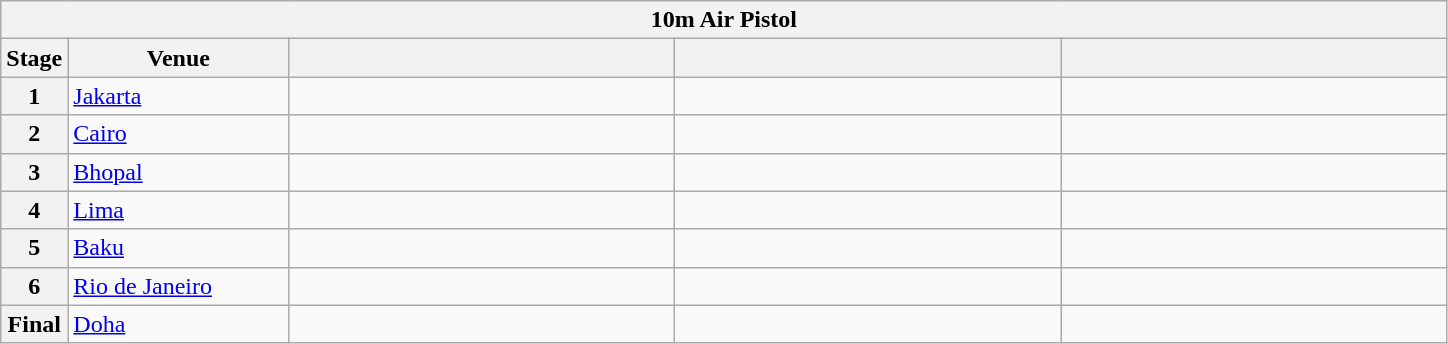<table class="wikitable">
<tr>
<th colspan="5">10m Air Pistol</th>
</tr>
<tr>
<th>Stage</th>
<th width=140>Venue</th>
<th width=250></th>
<th width=250></th>
<th width=250></th>
</tr>
<tr>
<th>1</th>
<td> <a href='#'>Jakarta</a></td>
<td></td>
<td></td>
<td></td>
</tr>
<tr>
<th>2</th>
<td> <a href='#'>Cairo</a></td>
<td></td>
<td></td>
<td></td>
</tr>
<tr>
<th>3</th>
<td> <a href='#'>Bhopal</a></td>
<td></td>
<td></td>
<td></td>
</tr>
<tr>
<th>4</th>
<td> <a href='#'>Lima</a></td>
<td></td>
<td></td>
<td></td>
</tr>
<tr>
<th>5</th>
<td> <a href='#'>Baku</a></td>
<td></td>
<td></td>
<td></td>
</tr>
<tr>
<th>6</th>
<td> <a href='#'>Rio de Janeiro</a></td>
<td></td>
<td></td>
<td></td>
</tr>
<tr>
<th>Final</th>
<td> <a href='#'>Doha</a></td>
<td></td>
<td></td>
<td></td>
</tr>
</table>
